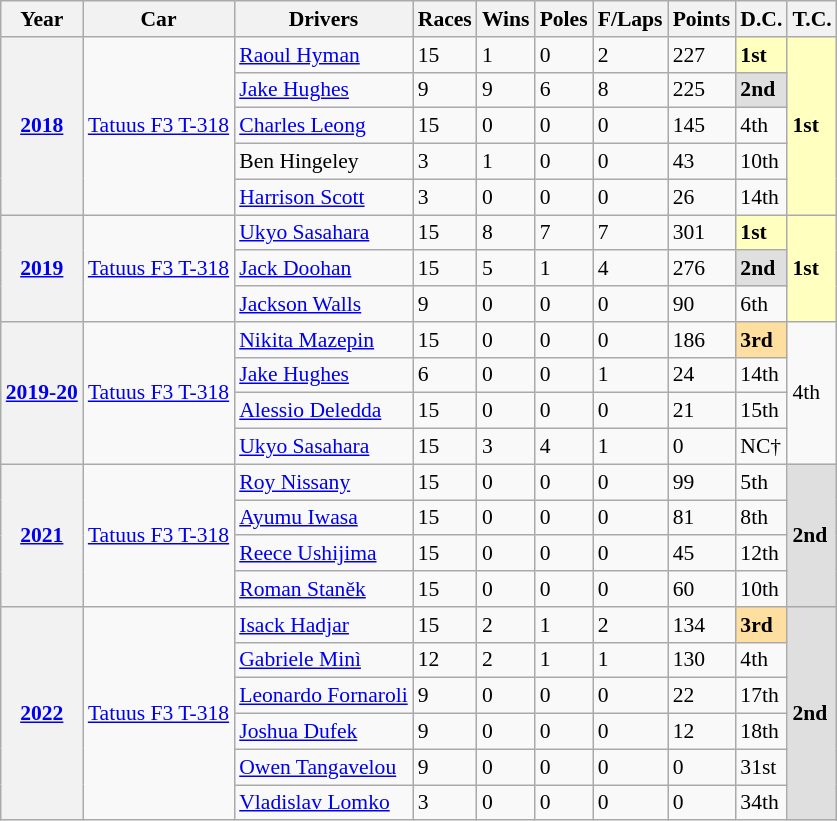<table class="wikitable" style="font-size:90%">
<tr>
<th>Year</th>
<th>Car</th>
<th>Drivers</th>
<th>Races</th>
<th>Wins</th>
<th>Poles</th>
<th>F/Laps</th>
<th>Points</th>
<th>D.C.</th>
<th>T.C.</th>
</tr>
<tr>
<th rowspan="5"><a href='#'><strong>2018</strong></a></th>
<td rowspan=5><a href='#'>Tatuus F3 T-318</a></td>
<td> <a href='#'>Raoul Hyman</a></td>
<td>15</td>
<td>1</td>
<td>0</td>
<td>2</td>
<td>227</td>
<td style="background:#FFFFBF;"><strong>1st</strong></td>
<td rowspan=5 style="background:#FFFFBF;"><strong>1st</strong></td>
</tr>
<tr>
<td> <a href='#'>Jake Hughes</a></td>
<td>9</td>
<td>9</td>
<td>6</td>
<td>8</td>
<td>225</td>
<td style="background:#DFDFDF;"><strong>2nd</strong></td>
</tr>
<tr>
<td> <a href='#'>Charles Leong</a></td>
<td>15</td>
<td>0</td>
<td>0</td>
<td>0</td>
<td>145</td>
<td>4th</td>
</tr>
<tr>
<td> Ben Hingeley</td>
<td>3</td>
<td>1</td>
<td>0</td>
<td>0</td>
<td>43</td>
<td>10th</td>
</tr>
<tr>
<td> <a href='#'>Harrison Scott</a></td>
<td>3</td>
<td>0</td>
<td>0</td>
<td>0</td>
<td>26</td>
<td>14th</td>
</tr>
<tr>
<th rowspan="3"><a href='#'><strong>2019</strong></a></th>
<td rowspan=3><a href='#'>Tatuus F3 T-318</a></td>
<td> <a href='#'>Ukyo Sasahara</a></td>
<td>15</td>
<td>8</td>
<td>7</td>
<td>7</td>
<td>301</td>
<td style="background:#FFFFBF;"><strong>1st</strong></td>
<td rowspan=3 style="background:#FFFFBF;"><strong>1st</strong></td>
</tr>
<tr>
<td> <a href='#'>Jack Doohan</a></td>
<td>15</td>
<td>5</td>
<td>1</td>
<td>4</td>
<td>276</td>
<td style="background:#DFDFDF;"><strong>2nd</strong></td>
</tr>
<tr>
<td> <a href='#'>Jackson Walls</a></td>
<td>9</td>
<td>0</td>
<td>0</td>
<td>0</td>
<td>90</td>
<td>6th</td>
</tr>
<tr>
<th rowspan="4"><a href='#'><strong>2019-20</strong></a></th>
<td rowspan=4><a href='#'>Tatuus F3 T-318</a></td>
<td> <a href='#'>Nikita Mazepin</a></td>
<td>15</td>
<td>0</td>
<td>0</td>
<td>0</td>
<td>186</td>
<td style="background:#FFDF9F;"><strong>3rd</strong></td>
<td rowspan=4>4th</td>
</tr>
<tr>
<td> <a href='#'>Jake Hughes</a></td>
<td>6</td>
<td>0</td>
<td>0</td>
<td>1</td>
<td>24</td>
<td>14th</td>
</tr>
<tr>
<td> <a href='#'>Alessio Deledda</a></td>
<td>15</td>
<td>0</td>
<td>0</td>
<td>0</td>
<td>21</td>
<td>15th</td>
</tr>
<tr>
<td> <a href='#'>Ukyo Sasahara</a></td>
<td>15</td>
<td>3</td>
<td>4</td>
<td>1</td>
<td>0</td>
<td>NC†</td>
</tr>
<tr>
<th rowspan="4"><a href='#'><strong>2021</strong></a></th>
<td rowspan=4><a href='#'>Tatuus F3 T-318</a></td>
<td> <a href='#'>Roy Nissany</a></td>
<td>15</td>
<td>0</td>
<td>0</td>
<td>0</td>
<td>99</td>
<td style="background:#;">5th</td>
<td rowspan=4 style="background:#DFDFDF;"><strong>2nd</strong></td>
</tr>
<tr>
<td> <a href='#'>Ayumu Iwasa</a></td>
<td>15</td>
<td>0</td>
<td>0</td>
<td>0</td>
<td>81</td>
<td style="background:#;">8th</td>
</tr>
<tr>
<td> <a href='#'>Reece Ushijima</a></td>
<td>15</td>
<td>0</td>
<td>0</td>
<td>0</td>
<td>45</td>
<td style="background:#;">12th</td>
</tr>
<tr>
<td> <a href='#'>Roman Staněk</a></td>
<td>15</td>
<td>0</td>
<td>0</td>
<td>0</td>
<td>60</td>
<td style="background:#;">10th</td>
</tr>
<tr>
<th rowspan="6"><a href='#'>2022</a></th>
<td rowspan="6"><a href='#'>Tatuus F3 T-318</a></td>
<td> <a href='#'>Isack Hadjar</a></td>
<td>15</td>
<td>2</td>
<td>1</td>
<td>2</td>
<td>134</td>
<td style="background:#FFDF9F;"><strong>3rd</strong></td>
<td rowspan="6" style="background:#DFDFDF;"><strong>2nd</strong></td>
</tr>
<tr>
<td> <a href='#'>Gabriele Minì</a></td>
<td>12</td>
<td>2</td>
<td>1</td>
<td>1</td>
<td>130</td>
<td>4th</td>
</tr>
<tr>
<td> <a href='#'>Leonardo Fornaroli</a></td>
<td>9</td>
<td>0</td>
<td>0</td>
<td>0</td>
<td>22</td>
<td>17th</td>
</tr>
<tr>
<td> <a href='#'>Joshua Dufek</a></td>
<td>9</td>
<td>0</td>
<td>0</td>
<td>0</td>
<td>12</td>
<td>18th</td>
</tr>
<tr>
<td> <a href='#'>Owen Tangavelou</a></td>
<td>9</td>
<td>0</td>
<td>0</td>
<td>0</td>
<td>0</td>
<td>31st</td>
</tr>
<tr>
<td> <a href='#'>Vladislav Lomko</a></td>
<td>3</td>
<td>0</td>
<td>0</td>
<td>0</td>
<td>0</td>
<td>34th</td>
</tr>
</table>
